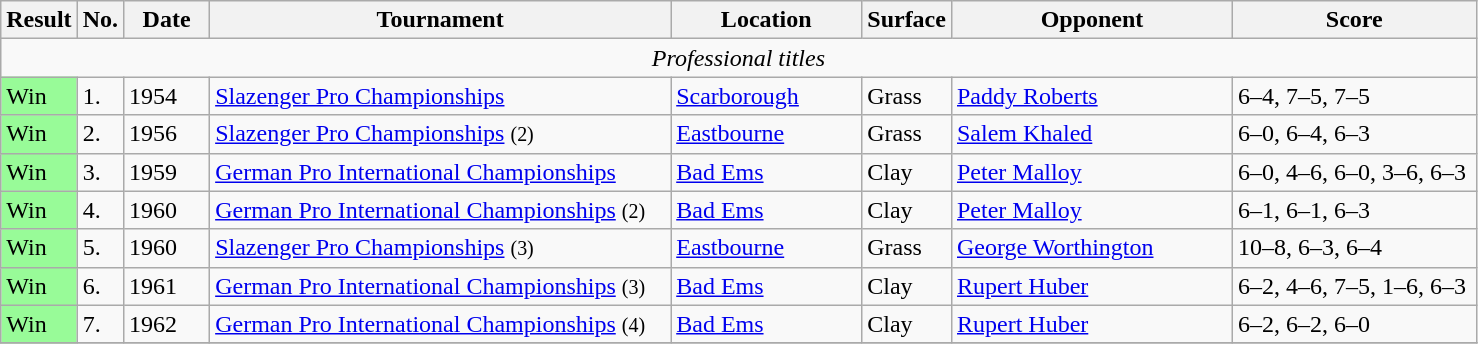<table class="sortable wikitable">
<tr>
<th width=40>Result</th>
<th width=20>No.</th>
<th width=50>Date</th>
<th width=300>Tournament</th>
<th width=120>Location</th>
<th width=50>Surface</th>
<th width=180>Opponent</th>
<th width=155 class="unsortable">Score</th>
</tr>
<tr>
<td colspan=8 align=center><em>Professional titles</em></td>
</tr>
<tr>
<td bgcolor=#98fb98>Win</td>
<td>1.</td>
<td>1954</td>
<td><a href='#'>Slazenger Pro Championships</a></td>
<td><a href='#'>Scarborough</a></td>
<td>Grass</td>
<td> <a href='#'>Paddy Roberts</a></td>
<td>6–4, 7–5, 7–5</td>
</tr>
<tr>
<td bgcolor=#98fb98>Win</td>
<td>2.</td>
<td>1956</td>
<td><a href='#'>Slazenger Pro Championships</a> <small>(2)</small></td>
<td><a href='#'>Eastbourne</a></td>
<td>Grass</td>
<td> <a href='#'>Salem Khaled</a></td>
<td>6–0, 6–4, 6–3</td>
</tr>
<tr>
<td bgcolor=#98fb98>Win</td>
<td>3.</td>
<td>1959</td>
<td><a href='#'>German Pro International Championships</a></td>
<td><a href='#'>Bad Ems</a></td>
<td>Clay</td>
<td> <a href='#'>Peter Malloy</a></td>
<td>6–0, 4–6, 6–0, 3–6, 6–3</td>
</tr>
<tr>
<td bgcolor=#98fb98>Win</td>
<td>4.</td>
<td>1960</td>
<td><a href='#'>German Pro International Championships</a> <small>(2)</small></td>
<td><a href='#'>Bad Ems</a></td>
<td>Clay</td>
<td> <a href='#'>Peter Malloy</a></td>
<td>6–1, 6–1, 6–3</td>
</tr>
<tr>
<td bgcolor=#98fb98>Win</td>
<td>5.</td>
<td>1960</td>
<td><a href='#'>Slazenger Pro Championships</a> <small>(3)</small></td>
<td><a href='#'>Eastbourne</a></td>
<td>Grass</td>
<td> <a href='#'>George Worthington</a></td>
<td>10–8, 6–3, 6–4</td>
</tr>
<tr>
<td bgcolor=#98fb98>Win</td>
<td>6.</td>
<td>1961</td>
<td><a href='#'>German Pro International Championships</a> <small>(3)</small></td>
<td><a href='#'>Bad Ems</a></td>
<td>Clay</td>
<td> <a href='#'>Rupert Huber</a></td>
<td>6–2, 4–6, 7–5, 1–6, 6–3</td>
</tr>
<tr>
<td bgcolor=#98fb98>Win</td>
<td>7.</td>
<td>1962</td>
<td><a href='#'>German Pro International Championships</a> <small>(4)</small></td>
<td><a href='#'>Bad Ems</a></td>
<td>Clay</td>
<td> <a href='#'>Rupert Huber</a></td>
<td>6–2, 6–2, 6–0</td>
</tr>
<tr>
</tr>
</table>
